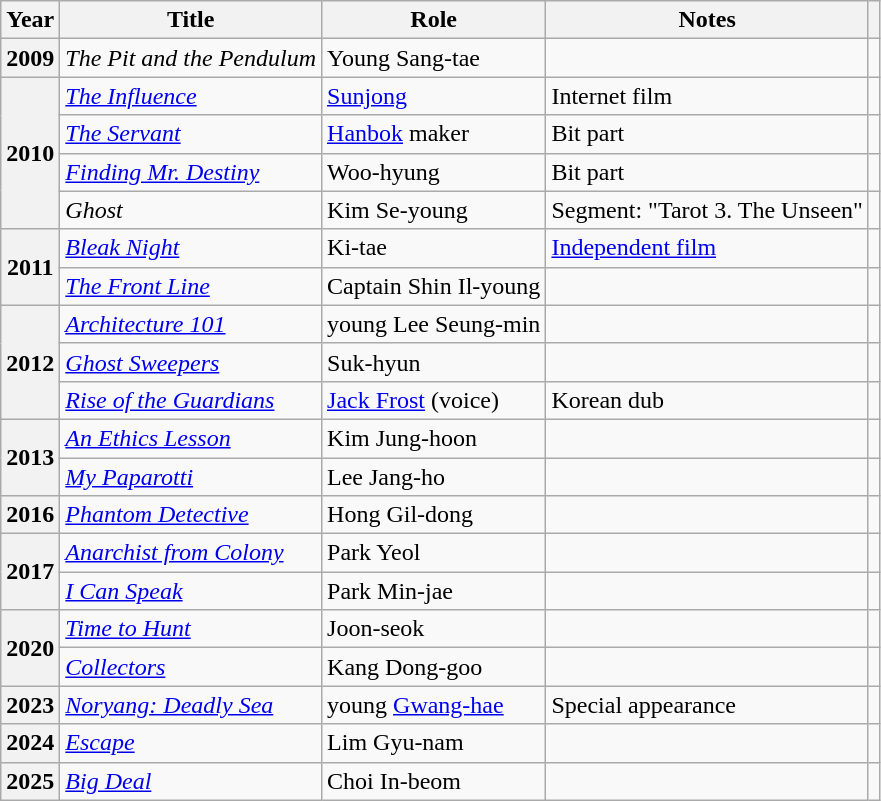<table class="wikitable plainrowheaders sortable">
<tr>
<th scope="col">Year</th>
<th scope="col">Title</th>
<th scope="col">Role</th>
<th scope="col" class="unsortable">Notes</th>
<th scope="col" class="unsortable"></th>
</tr>
<tr>
<th scope="row">2009</th>
<td><em>The Pit and the Pendulum</em></td>
<td>Young Sang-tae</td>
<td></td>
<td style="text-align:center"></td>
</tr>
<tr>
<th scope="row" rowspan="4">2010</th>
<td><em><a href='#'>The Influence</a></em></td>
<td><a href='#'>Sunjong</a></td>
<td>Internet film</td>
<td style="text-align:center"></td>
</tr>
<tr>
<td><em><a href='#'>The Servant</a></em></td>
<td><a href='#'>Hanbok</a> maker</td>
<td>Bit part</td>
<td style="text-align:center"></td>
</tr>
<tr>
<td><em><a href='#'>Finding Mr. Destiny</a></em></td>
<td>Woo-hyung</td>
<td>Bit part</td>
<td style="text-align:center"></td>
</tr>
<tr>
<td><em>Ghost</em></td>
<td>Kim Se-young</td>
<td>Segment: "Tarot 3. The Unseen"</td>
<td style="text-align:center"></td>
</tr>
<tr>
<th scope="row" rowspan="2">2011</th>
<td><em><a href='#'>Bleak Night</a></em></td>
<td>Ki-tae</td>
<td><a href='#'>Independent film</a></td>
<td style="text-align:center"></td>
</tr>
<tr>
<td><em><a href='#'>The Front Line</a></em></td>
<td>Captain Shin Il-young</td>
<td></td>
<td style="text-align:center"></td>
</tr>
<tr>
<th scope="row" rowspan="3">2012</th>
<td><em><a href='#'>Architecture 101</a></em></td>
<td>young Lee Seung-min</td>
<td></td>
<td style="text-align:center"></td>
</tr>
<tr>
<td><em><a href='#'>Ghost Sweepers</a></em></td>
<td>Suk-hyun</td>
<td></td>
<td style="text-align:center"></td>
</tr>
<tr>
<td><em><a href='#'>Rise of the Guardians</a></em></td>
<td><a href='#'>Jack Frost</a> (voice)</td>
<td>Korean dub</td>
<td style="text-align:center"></td>
</tr>
<tr>
<th scope="row" rowspan="2">2013</th>
<td><em><a href='#'>An Ethics Lesson</a></em></td>
<td>Kim Jung-hoon</td>
<td></td>
<td style="text-align:center"></td>
</tr>
<tr>
<td><em><a href='#'>My Paparotti</a></em></td>
<td>Lee Jang-ho</td>
<td></td>
<td style="text-align:center"></td>
</tr>
<tr>
<th scope="row">2016</th>
<td><em><a href='#'>Phantom Detective</a></em></td>
<td>Hong Gil-dong</td>
<td></td>
<td style="text-align:center"></td>
</tr>
<tr>
<th scope="row" rowspan="2">2017</th>
<td><em><a href='#'>Anarchist from Colony</a></em></td>
<td>Park Yeol</td>
<td></td>
<td style="text-align:center"></td>
</tr>
<tr>
<td><em><a href='#'>I Can Speak</a></em></td>
<td>Park Min-jae</td>
<td></td>
<td style="text-align:center"></td>
</tr>
<tr>
<th scope="row" rowspan="2">2020</th>
<td><em><a href='#'>Time to Hunt</a></em></td>
<td>Joon-seok</td>
<td></td>
<td style="text-align:center"></td>
</tr>
<tr>
<td><em><a href='#'>Collectors</a></em></td>
<td>Kang Dong-goo</td>
<td></td>
<td style="text-align:center"></td>
</tr>
<tr>
<th scope="row">2023</th>
<td><em><a href='#'>Noryang: Deadly Sea</a></em></td>
<td>young <a href='#'>Gwang-hae</a></td>
<td>Special appearance</td>
<td style="text-align:center"></td>
</tr>
<tr>
<th scope="row">2024</th>
<td><em><a href='#'>Escape</a></em></td>
<td>Lim Gyu-nam</td>
<td></td>
<td style="text-align:center"></td>
</tr>
<tr>
<th scope="row">2025</th>
<td><em><a href='#'>Big Deal</a></em></td>
<td>Choi In-beom</td>
<td></td>
<td style="text-align:center"></td>
</tr>
</table>
